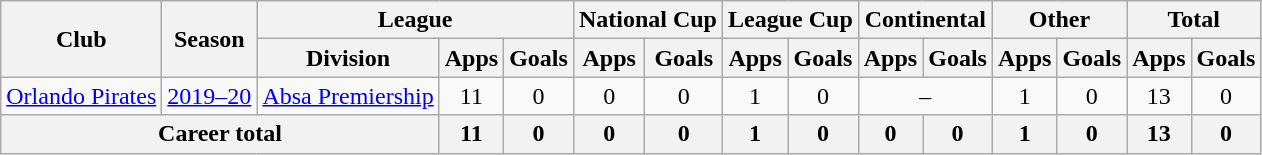<table class="wikitable" style="text-align: center">
<tr>
<th rowspan="2">Club</th>
<th rowspan="2">Season</th>
<th colspan="3">League</th>
<th colspan="2">National Cup</th>
<th colspan="2">League Cup</th>
<th colspan="2">Continental</th>
<th colspan="2">Other</th>
<th colspan="2">Total</th>
</tr>
<tr>
<th>Division</th>
<th>Apps</th>
<th>Goals</th>
<th>Apps</th>
<th>Goals</th>
<th>Apps</th>
<th>Goals</th>
<th>Apps</th>
<th>Goals</th>
<th>Apps</th>
<th>Goals</th>
<th>Apps</th>
<th>Goals</th>
</tr>
<tr>
<td><a href='#'>Orlando Pirates</a></td>
<td><a href='#'>2019–20</a></td>
<td><a href='#'>Absa Premiership</a></td>
<td>11</td>
<td>0</td>
<td>0</td>
<td>0</td>
<td>1</td>
<td>0</td>
<td colspan="2">–</td>
<td>1</td>
<td>0</td>
<td>13</td>
<td>0</td>
</tr>
<tr>
<th colspan=3>Career total</th>
<th>11</th>
<th>0</th>
<th>0</th>
<th>0</th>
<th>1</th>
<th>0</th>
<th>0</th>
<th>0</th>
<th>1</th>
<th>0</th>
<th>13</th>
<th>0</th>
</tr>
</table>
